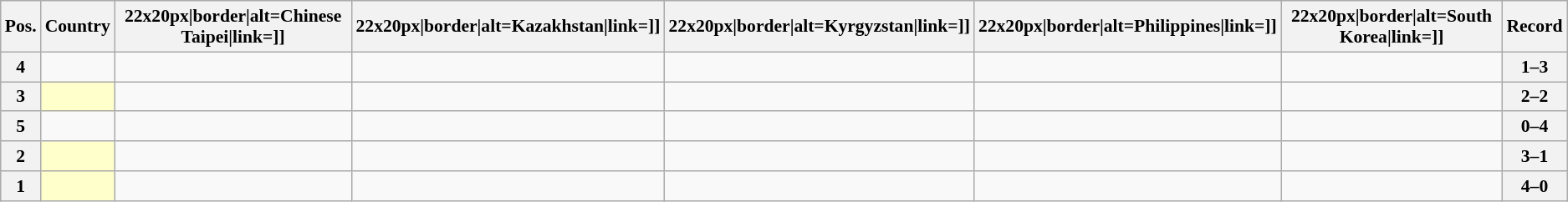<table class="wikitable sortable nowrap" style="text-align:center; font-size:0.9em">
<tr>
<th>Pos.</th>
<th>Country</th>
<th [[Image:>22x20px|border|alt=Chinese Taipei|link=]]</th>
<th [[Image:>22x20px|border|alt=Kazakhstan|link=]]</th>
<th [[Image:>22x20px|border|alt=Kyrgyzstan|link=]]</th>
<th [[Image:>22x20px|border|alt=Philippines|link=]]</th>
<th [[Image:>22x20px|border|alt=South Korea|link=]]</th>
<th>Record</th>
</tr>
<tr>
<th>4</th>
<td style="text-align:left;"></td>
<td></td>
<td></td>
<td></td>
<td></td>
<td></td>
<th>1–3</th>
</tr>
<tr>
<th>3</th>
<td style="text-align:left; background:#ffffcc;"></td>
<td></td>
<td></td>
<td></td>
<td></td>
<td></td>
<th>2–2</th>
</tr>
<tr>
<th>5</th>
<td style="text-align:left;"></td>
<td></td>
<td></td>
<td></td>
<td></td>
<td></td>
<th>0–4</th>
</tr>
<tr>
<th>2</th>
<td style="text-align:left; background:#ffffcc;"></td>
<td></td>
<td></td>
<td></td>
<td></td>
<td></td>
<th>3–1</th>
</tr>
<tr>
<th>1</th>
<td style="text-align:left; background:#ffffcc;"></td>
<td></td>
<td></td>
<td></td>
<td></td>
<td></td>
<th>4–0</th>
</tr>
</table>
